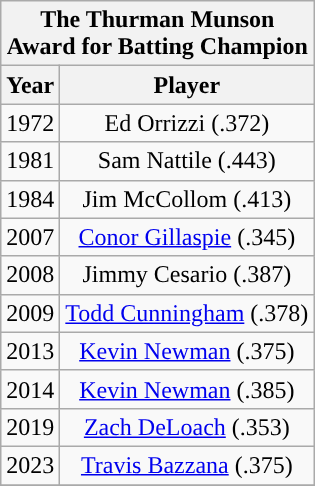<table class="wikitable" style="display: inline-table; margin-right: 20px; text-align:center">
<tr>
<th scope="col" colspan="2" style="width: 145px;">The Thurman Munson Award for Batting Champion</th>
</tr>
<tr>
<th scope="col">Year</th>
<th scope="col">Player</th>
</tr>
<tr>
<td>1972</td>
<td>Ed Orrizzi (.372)</td>
</tr>
<tr>
<td>1981</td>
<td>Sam Nattile (.443)</td>
</tr>
<tr>
<td>1984</td>
<td>Jim McCollom (.413)</td>
</tr>
<tr>
<td>2007</td>
<td><a href='#'>Conor Gillaspie</a> (.345)</td>
</tr>
<tr>
<td>2008</td>
<td>Jimmy Cesario (.387)</td>
</tr>
<tr>
<td>2009</td>
<td><a href='#'>Todd Cunningham</a> (.378)</td>
</tr>
<tr>
<td>2013</td>
<td><a href='#'>Kevin Newman</a> (.375)</td>
</tr>
<tr>
<td>2014</td>
<td><a href='#'>Kevin Newman</a> (.385)</td>
</tr>
<tr>
<td>2019</td>
<td><a href='#'>Zach DeLoach</a> (.353)</td>
</tr>
<tr>
<td>2023</td>
<td><a href='#'>Travis Bazzana</a> (.375)</td>
</tr>
<tr>
</tr>
</table>
